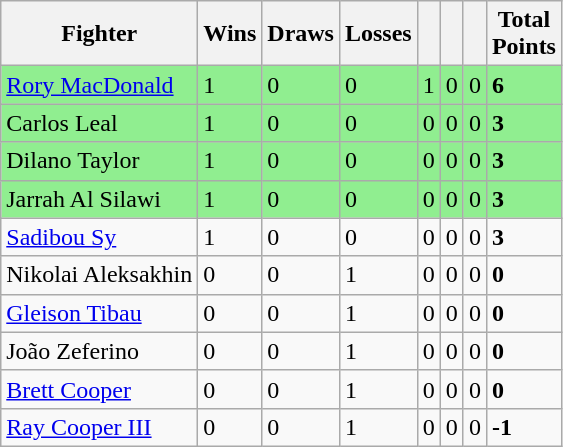<table class="wikitable sortable">
<tr>
<th>Fighter</th>
<th>Wins</th>
<th>Draws</th>
<th>Losses</th>
<th></th>
<th></th>
<th></th>
<th>Total<br> Points</th>
</tr>
<tr style="background:#90EE90;">
<td><a href='#'>Rory MacDonald</a></td>
<td>1</td>
<td>0</td>
<td>0</td>
<td>1</td>
<td>0</td>
<td>0</td>
<td><strong>6</strong></td>
</tr>
<tr style="background:#90EE90;">
<td>Carlos Leal</td>
<td>1</td>
<td>0</td>
<td>0</td>
<td>0</td>
<td>0</td>
<td>0</td>
<td><strong>3</strong></td>
</tr>
<tr style="background:#90EE90;">
<td>Dilano Taylor</td>
<td>1</td>
<td>0</td>
<td>0</td>
<td>0</td>
<td>0</td>
<td>0</td>
<td><strong>3</strong></td>
</tr>
<tr style="background:#90EE90;">
<td>Jarrah Al Silawi</td>
<td>1</td>
<td>0</td>
<td>0</td>
<td>0</td>
<td>0</td>
<td>0</td>
<td><strong>3</strong></td>
</tr>
<tr>
<td><a href='#'>Sadibou Sy</a></td>
<td>1</td>
<td>0</td>
<td>0</td>
<td>0</td>
<td>0</td>
<td>0</td>
<td><strong>3</strong></td>
</tr>
<tr>
<td>Nikolai Aleksakhin</td>
<td>0</td>
<td>0</td>
<td>1</td>
<td>0</td>
<td>0</td>
<td>0</td>
<td><strong>0</strong></td>
</tr>
<tr>
<td><a href='#'>Gleison Tibau</a></td>
<td>0</td>
<td>0</td>
<td>1</td>
<td>0</td>
<td>0</td>
<td>0</td>
<td><strong>0</strong></td>
</tr>
<tr>
<td>João Zeferino</td>
<td>0</td>
<td>0</td>
<td>1</td>
<td>0</td>
<td>0</td>
<td>0</td>
<td><strong>0</strong></td>
</tr>
<tr>
<td><a href='#'>Brett Cooper</a></td>
<td>0</td>
<td>0</td>
<td>1</td>
<td>0</td>
<td>0</td>
<td>0</td>
<td><strong>0</strong></td>
</tr>
<tr>
<td><a href='#'>Ray Cooper III</a></td>
<td>0</td>
<td>0</td>
<td>1</td>
<td>0</td>
<td>0</td>
<td>0</td>
<td><strong>-1</strong></td>
</tr>
</table>
